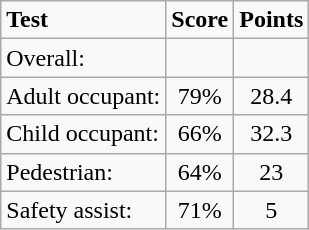<table class="wikitable">
<tr>
<td><strong>Test</strong></td>
<td><strong>Score</strong></td>
<td><strong>Points</strong></td>
</tr>
<tr>
<td>Overall:</td>
<td></td>
<td style="text-align:center;"></td>
</tr>
<tr>
<td>Adult occupant:</td>
<td style="text-align:center;">79%</td>
<td style="text-align:center;">28.4</td>
</tr>
<tr>
<td>Child occupant:</td>
<td style="text-align:center;">66%</td>
<td style="text-align:center;">32.3</td>
</tr>
<tr>
<td>Pedestrian:</td>
<td style="text-align:center;">64%</td>
<td style="text-align:center;">23</td>
</tr>
<tr>
<td>Safety assist:</td>
<td style="text-align:center;">71%</td>
<td style="text-align:center;">5</td>
</tr>
</table>
